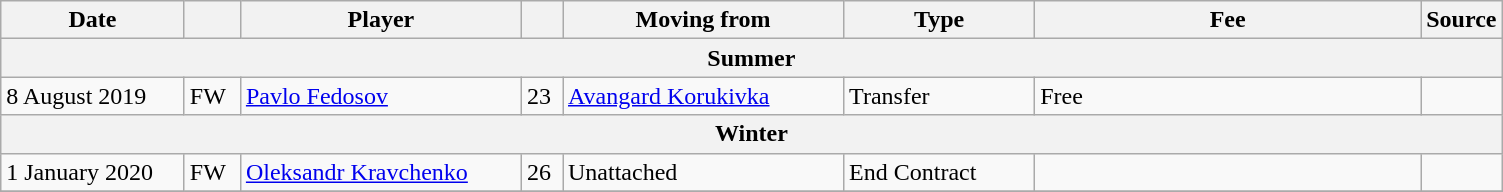<table class="wikitable sortable">
<tr>
<th style="width:115px;">Date</th>
<th style="width:30px;"></th>
<th style="width:180px;">Player</th>
<th style="width:20px;"></th>
<th style="width:180px;">Moving from</th>
<th style="width:120px;" class="unsortable">Type</th>
<th style="width:250px;" class="unsortable">Fee</th>
<th style="width:20px;">Source</th>
</tr>
<tr>
<th colspan="8">Summer</th>
</tr>
<tr>
<td>8 August 2019</td>
<td>FW</td>
<td>  <a href='#'>Pavlo Fedosov</a></td>
<td>23</td>
<td>  <a href='#'>Avangard Korukivka</a></td>
<td>Transfer</td>
<td>Free</td>
<td></td>
</tr>
<tr>
<th colspan="8">Winter</th>
</tr>
<tr>
<td>1 January 2020</td>
<td>FW</td>
<td> <a href='#'>Oleksandr Kravchenko</a></td>
<td>26</td>
<td>Unattached</td>
<td>End Contract</td>
<td></td>
<td></td>
</tr>
<tr>
</tr>
</table>
